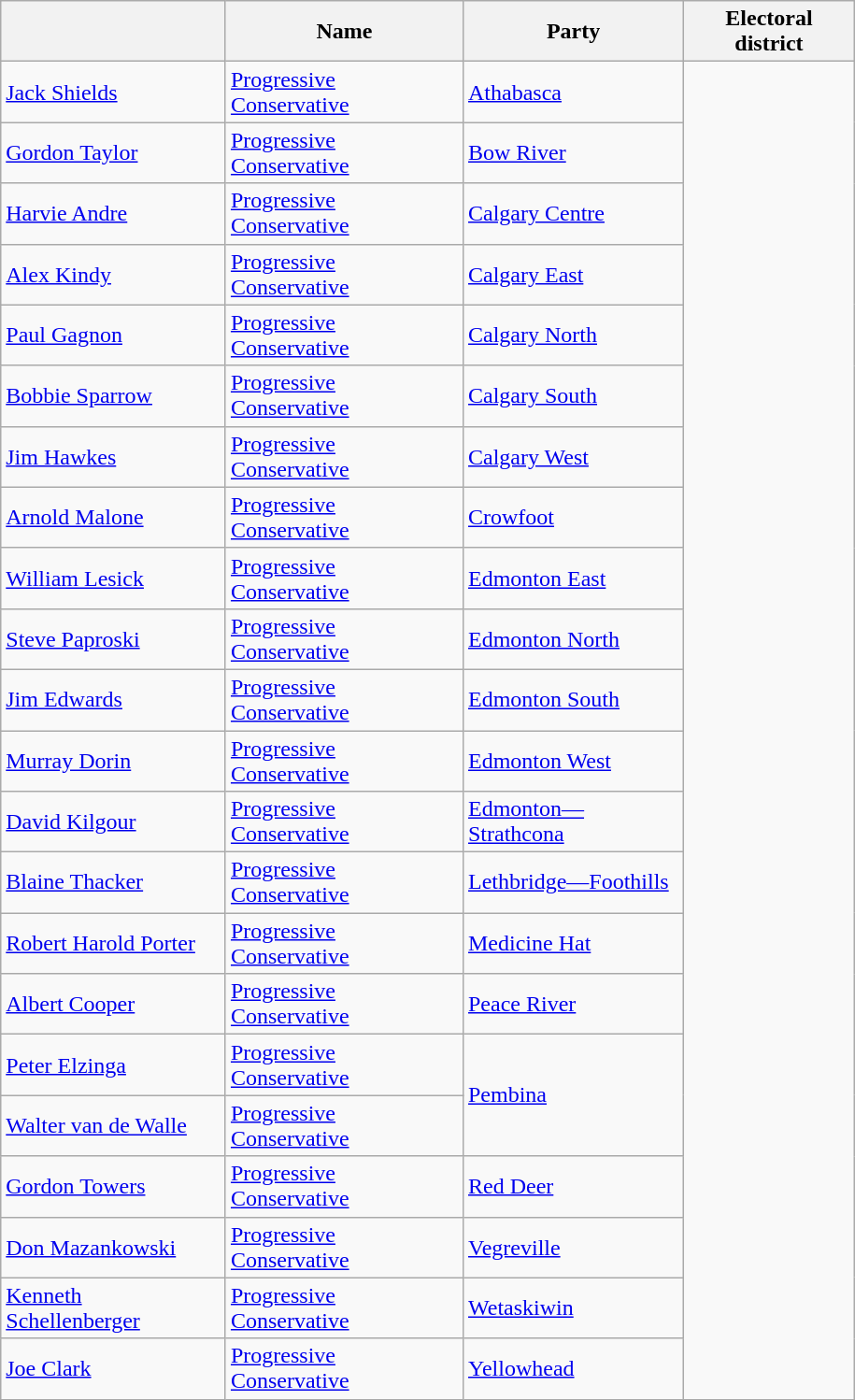<table class="wikitable" style="width:610px;">
<tr>
<th></th>
<th>Name</th>
<th>Party</th>
<th>Electoral district</th>
</tr>
<tr>
<td><a href='#'>Jack Shields</a></td>
<td><a href='#'>Progressive Conservative</a></td>
<td><a href='#'>Athabasca</a></td>
</tr>
<tr>
<td><a href='#'>Gordon Taylor</a></td>
<td><a href='#'>Progressive Conservative</a></td>
<td><a href='#'>Bow River</a></td>
</tr>
<tr>
<td><a href='#'>Harvie Andre</a></td>
<td><a href='#'>Progressive Conservative</a></td>
<td><a href='#'>Calgary Centre</a></td>
</tr>
<tr>
<td><a href='#'>Alex Kindy</a></td>
<td><a href='#'>Progressive Conservative</a></td>
<td><a href='#'>Calgary East</a></td>
</tr>
<tr>
<td><a href='#'>Paul Gagnon</a></td>
<td><a href='#'>Progressive Conservative</a></td>
<td><a href='#'>Calgary North</a></td>
</tr>
<tr>
<td><a href='#'>Bobbie Sparrow</a></td>
<td><a href='#'>Progressive Conservative</a></td>
<td><a href='#'>Calgary South</a></td>
</tr>
<tr>
<td><a href='#'>Jim Hawkes</a></td>
<td><a href='#'>Progressive Conservative</a></td>
<td><a href='#'>Calgary West</a></td>
</tr>
<tr>
<td><a href='#'>Arnold Malone</a></td>
<td><a href='#'>Progressive Conservative</a></td>
<td><a href='#'>Crowfoot</a></td>
</tr>
<tr>
<td><a href='#'>William Lesick</a></td>
<td><a href='#'>Progressive Conservative</a></td>
<td><a href='#'>Edmonton East</a></td>
</tr>
<tr>
<td><a href='#'>Steve Paproski</a></td>
<td><a href='#'>Progressive Conservative</a></td>
<td><a href='#'>Edmonton North</a></td>
</tr>
<tr>
<td><a href='#'>Jim Edwards</a></td>
<td><a href='#'>Progressive Conservative</a></td>
<td><a href='#'>Edmonton South</a></td>
</tr>
<tr>
<td><a href='#'>Murray Dorin</a></td>
<td><a href='#'>Progressive Conservative</a></td>
<td><a href='#'>Edmonton West</a></td>
</tr>
<tr>
<td><a href='#'>David Kilgour</a></td>
<td><a href='#'>Progressive Conservative</a></td>
<td><a href='#'>Edmonton—Strathcona</a></td>
</tr>
<tr>
<td><a href='#'>Blaine Thacker</a></td>
<td><a href='#'>Progressive Conservative</a></td>
<td><a href='#'>Lethbridge—Foothills</a></td>
</tr>
<tr>
<td><a href='#'>Robert Harold Porter</a></td>
<td><a href='#'>Progressive Conservative</a></td>
<td><a href='#'>Medicine Hat</a></td>
</tr>
<tr>
<td><a href='#'>Albert Cooper</a></td>
<td><a href='#'>Progressive Conservative</a></td>
<td><a href='#'>Peace River</a></td>
</tr>
<tr>
<td><a href='#'>Peter Elzinga</a></td>
<td><a href='#'>Progressive Conservative</a></td>
<td rowspan="2"><a href='#'>Pembina</a></td>
</tr>
<tr>
<td><a href='#'>Walter van de Walle</a></td>
<td><a href='#'>Progressive Conservative</a></td>
</tr>
<tr>
<td><a href='#'>Gordon Towers</a></td>
<td><a href='#'>Progressive Conservative</a></td>
<td><a href='#'>Red Deer</a></td>
</tr>
<tr>
<td><a href='#'>Don Mazankowski</a></td>
<td><a href='#'>Progressive Conservative</a></td>
<td><a href='#'>Vegreville</a></td>
</tr>
<tr>
<td><a href='#'>Kenneth Schellenberger</a></td>
<td><a href='#'>Progressive Conservative</a></td>
<td><a href='#'>Wetaskiwin</a></td>
</tr>
<tr>
<td><a href='#'>Joe Clark</a></td>
<td><a href='#'>Progressive Conservative</a></td>
<td><a href='#'>Yellowhead</a></td>
</tr>
</table>
